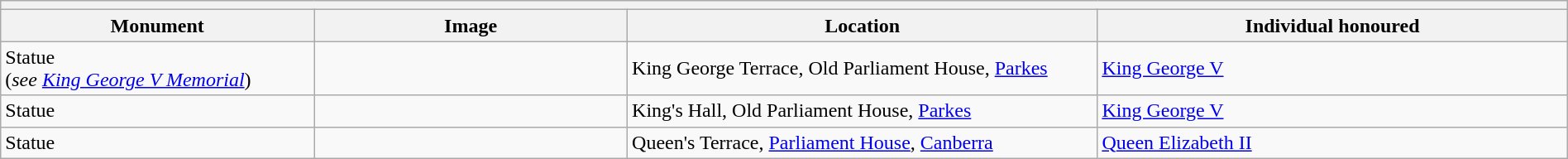<table class="wikitable" style="width:100%">
<tr>
<th colspan="9" align="left"></th>
</tr>
<tr>
<th width="20%">Monument</th>
<th width="20%">Image</th>
<th width="30%">Location</th>
<th width="30%">Individual honoured</th>
</tr>
<tr>
<td>Statue<br>(<em>see <a href='#'>King George V Memorial</a></em>)</td>
<td></td>
<td>King George Terrace, Old Parliament House, <a href='#'>Parkes</a></td>
<td><a href='#'>King George V</a></td>
</tr>
<tr>
<td>Statue</td>
<td></td>
<td>King's Hall, Old Parliament House, <a href='#'>Parkes</a></td>
<td><a href='#'>King George V</a></td>
</tr>
<tr>
<td>Statue</td>
<td></td>
<td>Queen's Terrace, <a href='#'>Parliament House</a>, <a href='#'>Canberra</a></td>
<td><a href='#'>Queen Elizabeth II</a></td>
</tr>
</table>
